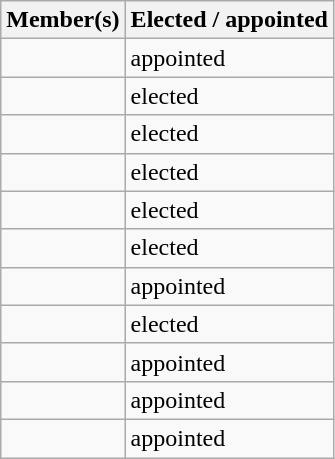<table class="wikitable sortable">
<tr>
<th>Member(s)</th>
<th>Elected / appointed</th>
</tr>
<tr>
<td></td>
<td>appointed</td>
</tr>
<tr>
<td></td>
<td>elected</td>
</tr>
<tr>
<td></td>
<td>elected</td>
</tr>
<tr>
<td></td>
<td>elected</td>
</tr>
<tr>
<td></td>
<td>elected</td>
</tr>
<tr>
<td></td>
<td>elected</td>
</tr>
<tr>
<td></td>
<td>appointed</td>
</tr>
<tr>
<td></td>
<td>elected</td>
</tr>
<tr>
<td></td>
<td>appointed</td>
</tr>
<tr>
<td></td>
<td>appointed</td>
</tr>
<tr>
<td></td>
<td>appointed</td>
</tr>
</table>
